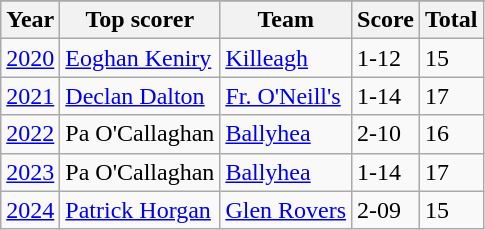<table class="wikitable sortable">
<tr>
</tr>
<tr>
<th>Year</th>
<th>Top scorer</th>
<th>Team</th>
<th>Score</th>
<th>Total</th>
</tr>
<tr>
<td><a href='#'>2020</a></td>
<td style="text-align:left;"><a href='#'>Eoghan Keniry</a></td>
<td style="text-align:left;"><a href='#'>Killeagh</a></td>
<td>1-12</td>
<td>15</td>
</tr>
<tr>
<td><a href='#'>2021</a></td>
<td style="text-align:left;"><a href='#'>Declan Dalton</a></td>
<td style="text-align:left;"><a href='#'>Fr. O'Neill's</a></td>
<td>1-14</td>
<td>17</td>
</tr>
<tr>
<td><a href='#'>2022</a></td>
<td style="text-align:left;">Pa O'Callaghan</td>
<td style="text-align:left;"><a href='#'>Ballyhea</a></td>
<td>2-10</td>
<td>16</td>
</tr>
<tr>
<td><a href='#'>2023</a></td>
<td style="text-align:left;">Pa O'Callaghan</td>
<td style="text-align:left;"><a href='#'>Ballyhea</a></td>
<td>1-14</td>
<td>17</td>
</tr>
<tr>
<td><a href='#'>2024</a></td>
<td style="text-align:left;"><a href='#'>Patrick Horgan</a></td>
<td style="text-align:left;"><a href='#'>Glen Rovers</a></td>
<td>2-09</td>
<td>15</td>
</tr>
</table>
